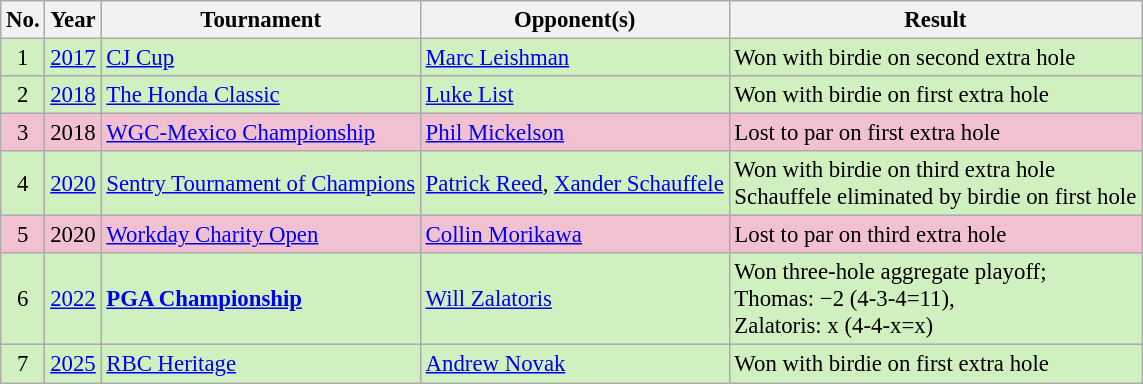<table class="wikitable" style="font-size:95%;">
<tr>
<th>No.</th>
<th>Year</th>
<th>Tournament</th>
<th>Opponent(s)</th>
<th>Result</th>
</tr>
<tr style="background:#D0F0C0;">
<td align=center>1</td>
<td><a href='#'>2017</a></td>
<td><a href='#'>CJ Cup</a></td>
<td> <a href='#'>Marc Leishman</a></td>
<td>Won with birdie on second extra hole</td>
</tr>
<tr style="background:#D0F0C0;">
<td align=center>2</td>
<td><a href='#'>2018</a></td>
<td><a href='#'>The Honda Classic</a></td>
<td> <a href='#'>Luke List</a></td>
<td>Won with birdie on first extra hole</td>
</tr>
<tr style="background:#F2C1D1;">
<td align=center>3</td>
<td>2018</td>
<td><a href='#'>WGC-Mexico Championship</a></td>
<td> <a href='#'>Phil Mickelson</a></td>
<td>Lost to par on first extra hole</td>
</tr>
<tr style="background:#D0F0C0;">
<td align=center>4</td>
<td><a href='#'>2020</a></td>
<td><a href='#'>Sentry Tournament of Champions</a></td>
<td> <a href='#'>Patrick Reed</a>,  <a href='#'>Xander Schauffele</a></td>
<td>Won with birdie on third extra hole<br>Schauffele eliminated by birdie on first hole</td>
</tr>
<tr style="background:#F2C1D1;">
<td align=center>5</td>
<td>2020</td>
<td><a href='#'>Workday Charity Open</a></td>
<td> <a href='#'>Collin Morikawa</a></td>
<td>Lost to par on third extra hole</td>
</tr>
<tr style="background:#D0F0C0;">
<td align=center>6</td>
<td><a href='#'>2022</a></td>
<td><strong><a href='#'>PGA Championship</a></strong></td>
<td> <a href='#'>Will Zalatoris</a></td>
<td>Won three-hole aggregate playoff;<br>Thomas: −2 (4-3-4=11),<br>Zalatoris: x (4-4-x=x)</td>
</tr>
<tr style="background:#D0F0C0;">
<td align=center>7</td>
<td><a href='#'>2025</a></td>
<td><a href='#'>RBC Heritage</a></td>
<td> <a href='#'>Andrew Novak</a></td>
<td>Won with birdie on first extra hole</td>
</tr>
</table>
